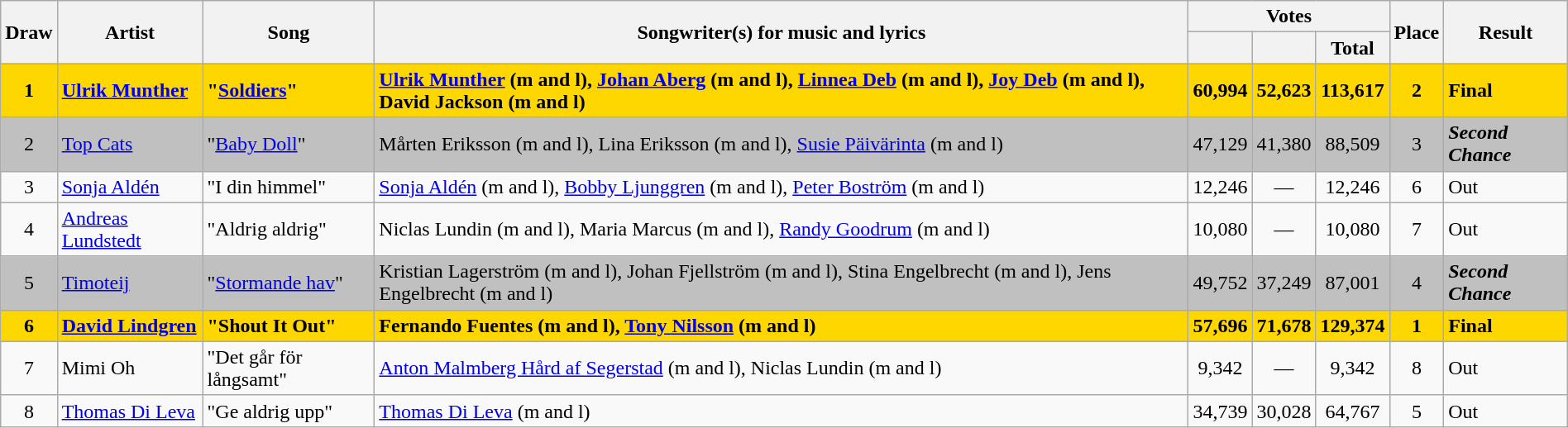<table class="sortable wikitable" style="margin: 1em auto 1em auto; text-align:center;">
<tr>
<th rowspan="2">Draw</th>
<th rowspan="2">Artist</th>
<th rowspan="2">Song</th>
<th rowspan="2">Songwriter(s) for music and lyrics</th>
<th colspan="3" class="unsortable">Votes</th>
<th rowspan="2">Place</th>
<th rowspan="2">Result</th>
</tr>
<tr>
<th></th>
<th></th>
<th>Total</th>
</tr>
<tr style="font-weight:bold;background:gold;">
<td>1</td>
<td align="left"><a href='#'>Ulrik Munther</a></td>
<td align="left">"<a href='#'>Soldiers</a>"</td>
<td align="left"><a href='#'>Ulrik Munther</a> (m and l), <a href='#'>Johan Aberg</a> (m and l), <a href='#'>Linnea Deb</a> (m and l), <a href='#'>Joy Deb</a> (m and l), David Jackson (m and l)</td>
<td>60,994</td>
<td>52,623</td>
<td>113,617</td>
<td>2</td>
<td align="left">Final</td>
</tr>
<tr style="background:silver;">
<td>2</td>
<td align="left"><a href='#'>Top Cats</a></td>
<td align="left">"<a href='#'>Baby Doll</a>"</td>
<td align="left">Mårten Eriksson (m and l), Lina Eriksson (m and l), <a href='#'>Susie Päivärinta</a> (m and l)</td>
<td>47,129</td>
<td>41,380</td>
<td>88,509</td>
<td>3</td>
<td align="left"><strong><em>Second Chance</em></strong></td>
</tr>
<tr>
<td>3</td>
<td align="left"><a href='#'>Sonja Aldén</a></td>
<td align="left">"I din himmel"</td>
<td align="left"><a href='#'>Sonja Aldén</a> (m and l), <a href='#'>Bobby Ljunggren</a> (m and l), <a href='#'>Peter Boström</a> (m and l)</td>
<td>12,246</td>
<td>—</td>
<td>12,246</td>
<td>6</td>
<td align="left">Out</td>
</tr>
<tr>
<td>4</td>
<td align="left"><a href='#'>Andreas Lundstedt</a></td>
<td align="left">"Aldrig aldrig"</td>
<td align="left">Niclas Lundin (m and l), Maria Marcus (m and l), <a href='#'>Randy Goodrum</a> (m and l)</td>
<td>10,080</td>
<td>—</td>
<td>10,080</td>
<td>7</td>
<td align="left">Out</td>
</tr>
<tr style="background:silver;">
<td>5</td>
<td align="left"><a href='#'>Timoteij</a></td>
<td align="left">"<a href='#'>Stormande hav</a>"</td>
<td align="left">Kristian Lagerström (m and l), Johan Fjellström (m and l), Stina Engelbrecht (m and l), Jens Engelbrecht (m and l)</td>
<td>49,752</td>
<td>37,249</td>
<td>87,001</td>
<td>4</td>
<td align="left"><strong><em>Second Chance</em></strong></td>
</tr>
<tr style="font-weight:bold;background:gold;">
<td>6</td>
<td align="left"><a href='#'>David Lindgren</a></td>
<td align="left">"Shout It Out"</td>
<td align="left">Fernando Fuentes (m and l), <a href='#'>Tony Nilsson</a> (m and l)</td>
<td>57,696</td>
<td>71,678</td>
<td>129,374</td>
<td>1</td>
<td align="left">Final</td>
</tr>
<tr>
<td>7</td>
<td align="left">Mimi Oh</td>
<td align="left">"Det går för långsamt"</td>
<td align="left"><a href='#'>Anton Malmberg Hård af Segerstad</a> (m and l), Niclas Lundin (m and l)</td>
<td>9,342</td>
<td>—</td>
<td>9,342</td>
<td>8</td>
<td align="left">Out</td>
</tr>
<tr>
<td>8</td>
<td align="left"><a href='#'>Thomas Di Leva</a></td>
<td align="left">"Ge aldrig upp"</td>
<td align="left"><a href='#'>Thomas Di Leva</a> (m and l)</td>
<td>34,739</td>
<td>30,028</td>
<td>64,767</td>
<td>5</td>
<td align="left">Out</td>
</tr>
</table>
